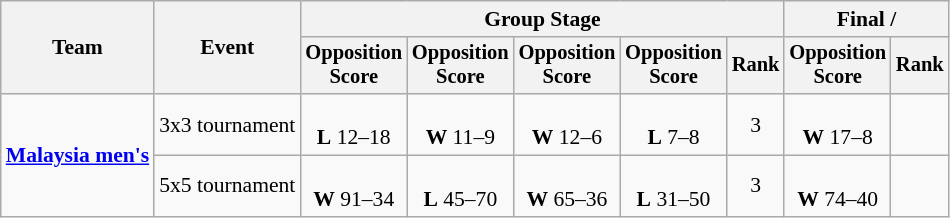<table class="wikitable" style="font-size:90%">
<tr>
<th rowspan=2>Team</th>
<th rowspan=2>Event</th>
<th colspan=5>Group Stage</th>
<th colspan=2>Final / </th>
</tr>
<tr style="font-size:95%">
<th>Opposition<br>Score</th>
<th>Opposition<br>Score</th>
<th>Opposition<br>Score</th>
<th>Opposition<br>Score</th>
<th>Rank</th>
<th>Opposition<br>Score</th>
<th>Rank</th>
</tr>
<tr align=center>
<td rowspan=2 align=left><strong><a href='#'>Malaysia men's</a></strong></td>
<td align=left>3x3 tournament</td>
<td><br><strong>L</strong> 12–18</td>
<td><br><strong>W</strong> 11–9</td>
<td><br><strong>W</strong> 12–6</td>
<td><br><strong>L</strong> 7–8</td>
<td>3</td>
<td><br><strong>W</strong> 17–8</td>
<td></td>
</tr>
<tr align=center>
<td align=left>5x5 tournament</td>
<td><br><strong>W</strong> 91–34</td>
<td><br><strong>L</strong> 45–70</td>
<td><br><strong>W</strong> 65–36</td>
<td><br><strong>L</strong> 31–50</td>
<td>3</td>
<td><br><strong>W</strong> 74–40</td>
<td></td>
</tr>
</table>
